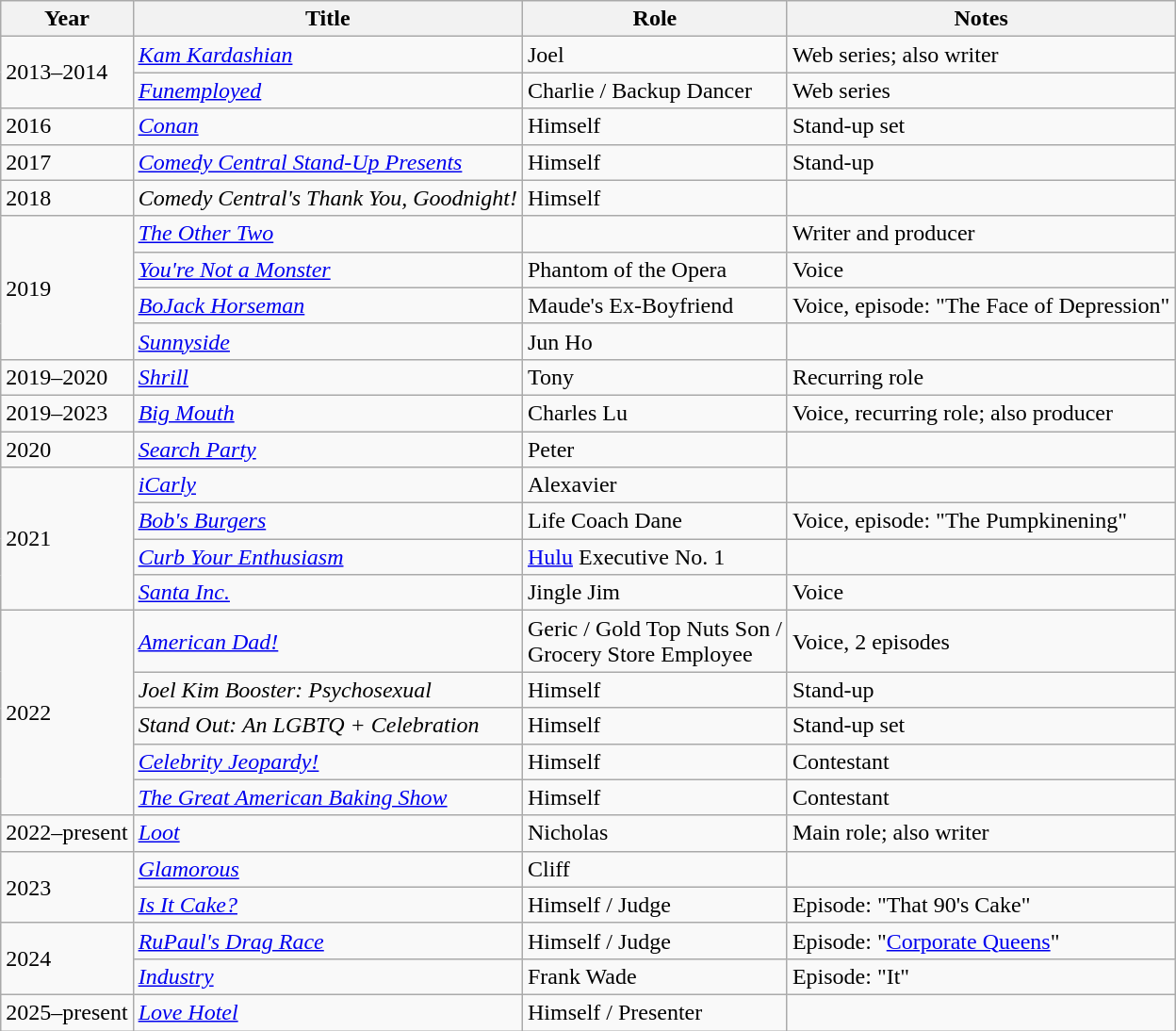<table class="wikitable sortable">
<tr>
<th>Year</th>
<th>Title</th>
<th>Role</th>
<th>Notes</th>
</tr>
<tr>
<td rowspan="2">2013–2014</td>
<td><em><a href='#'>Kam Kardashian</a></em></td>
<td>Joel</td>
<td>Web series; also writer</td>
</tr>
<tr>
<td><em><a href='#'>Funemployed</a></em></td>
<td>Charlie / Backup Dancer</td>
<td>Web series</td>
</tr>
<tr>
<td>2016</td>
<td><em><a href='#'>Conan</a></em></td>
<td>Himself</td>
<td>Stand-up set</td>
</tr>
<tr>
<td>2017</td>
<td><em><a href='#'>Comedy Central Stand-Up Presents</a></em></td>
<td>Himself</td>
<td>Stand-up</td>
</tr>
<tr>
<td>2018</td>
<td><em>Comedy Central's Thank You, Goodnight!</em></td>
<td>Himself</td>
<td></td>
</tr>
<tr>
<td rowspan="4">2019</td>
<td><em><a href='#'>The Other Two</a></em></td>
<td></td>
<td>Writer and producer</td>
</tr>
<tr>
<td><em><a href='#'>You're Not a Monster</a></em></td>
<td>Phantom of the Opera</td>
<td>Voice</td>
</tr>
<tr>
<td><em><a href='#'>BoJack Horseman</a></em></td>
<td>Maude's Ex-Boyfriend</td>
<td>Voice, episode: "The Face of Depression"</td>
</tr>
<tr>
<td><em><a href='#'>Sunnyside</a></em></td>
<td>Jun Ho</td>
<td></td>
</tr>
<tr>
<td>2019–2020</td>
<td><em><a href='#'>Shrill</a></em></td>
<td>Tony</td>
<td>Recurring role</td>
</tr>
<tr>
<td>2019–2023</td>
<td><em><a href='#'>Big Mouth</a></em></td>
<td>Charles Lu</td>
<td>Voice, recurring role; also producer</td>
</tr>
<tr>
<td>2020</td>
<td><em><a href='#'>Search Party</a></em></td>
<td>Peter</td>
<td></td>
</tr>
<tr>
<td rowspan="4">2021</td>
<td><em><a href='#'>iCarly</a></em></td>
<td>Alexavier</td>
<td></td>
</tr>
<tr>
<td><em><a href='#'>Bob's Burgers</a></em></td>
<td>Life Coach Dane</td>
<td>Voice, episode: "The Pumpkinening"</td>
</tr>
<tr>
<td><em><a href='#'>Curb Your Enthusiasm</a></em></td>
<td><a href='#'>Hulu</a> Executive No. 1</td>
<td></td>
</tr>
<tr>
<td><em><a href='#'>Santa Inc.</a></em></td>
<td>Jingle Jim</td>
<td>Voice</td>
</tr>
<tr>
<td rowspan="5">2022</td>
<td><em><a href='#'>American Dad!</a></em></td>
<td>Geric / Gold Top Nuts Son /<br>Grocery Store Employee</td>
<td>Voice, 2 episodes</td>
</tr>
<tr>
<td><em>Joel Kim Booster: Psychosexual</em></td>
<td>Himself</td>
<td>Stand-up</td>
</tr>
<tr>
<td><em>Stand Out: An LGBTQ + Celebration</em></td>
<td>Himself</td>
<td>Stand-up set</td>
</tr>
<tr>
<td><em><a href='#'>Celebrity Jeopardy!</a></em></td>
<td>Himself</td>
<td>Contestant</td>
</tr>
<tr>
<td><em><a href='#'>The Great American Baking Show</a></em></td>
<td>Himself</td>
<td>Contestant</td>
</tr>
<tr>
<td>2022–present</td>
<td><em><a href='#'>Loot</a></em></td>
<td>Nicholas</td>
<td>Main role; also writer</td>
</tr>
<tr>
<td rowspan="2">2023</td>
<td><em><a href='#'>Glamorous</a></em></td>
<td>Cliff</td>
<td></td>
</tr>
<tr>
<td><em><a href='#'>Is It Cake?</a></em></td>
<td>Himself / Judge</td>
<td>Episode: "That 90's Cake"</td>
</tr>
<tr>
<td rowspan="2">2024</td>
<td><em><a href='#'>RuPaul's Drag Race</a></em></td>
<td>Himself / Judge</td>
<td>Episode: "<a href='#'>Corporate Queens</a>"</td>
</tr>
<tr>
<td><em><a href='#'>Industry</a></em></td>
<td>Frank Wade</td>
<td>Episode: "It"</td>
</tr>
<tr>
<td>2025–present</td>
<td><em><a href='#'>Love Hotel</a></em></td>
<td>Himself / Presenter</td>
</tr>
</table>
